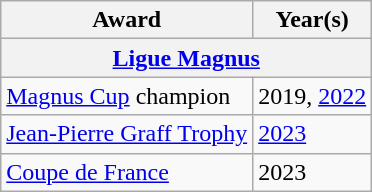<table class="wikitable">
<tr>
<th>Award</th>
<th>Year(s)</th>
</tr>
<tr>
<th colspan="3"><a href='#'>Ligue Magnus</a></th>
</tr>
<tr>
<td><a href='#'>Magnus Cup</a> champion</td>
<td>2019, <a href='#'>2022</a></td>
</tr>
<tr>
<td><a href='#'>Jean-Pierre Graff Trophy</a></td>
<td><a href='#'>2023</a></td>
</tr>
<tr>
<td><a href='#'>Coupe de France</a></td>
<td>2023</td>
</tr>
</table>
